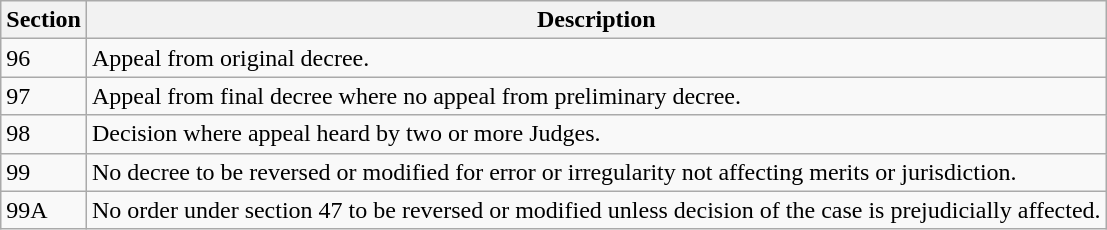<table class="wikitable">
<tr>
<th>Section</th>
<th>Description</th>
</tr>
<tr>
<td>96</td>
<td>Appeal from original decree.</td>
</tr>
<tr>
<td>97</td>
<td>Appeal from final decree where no appeal from preliminary decree.</td>
</tr>
<tr>
<td>98</td>
<td>Decision where appeal heard by two or more Judges.</td>
</tr>
<tr>
<td>99</td>
<td>No decree to be reversed or modified for error or irregularity not affecting merits or jurisdiction.</td>
</tr>
<tr>
<td>99A</td>
<td>No order under section 47 to be reversed or modified unless decision of the case is prejudicially affected.</td>
</tr>
</table>
